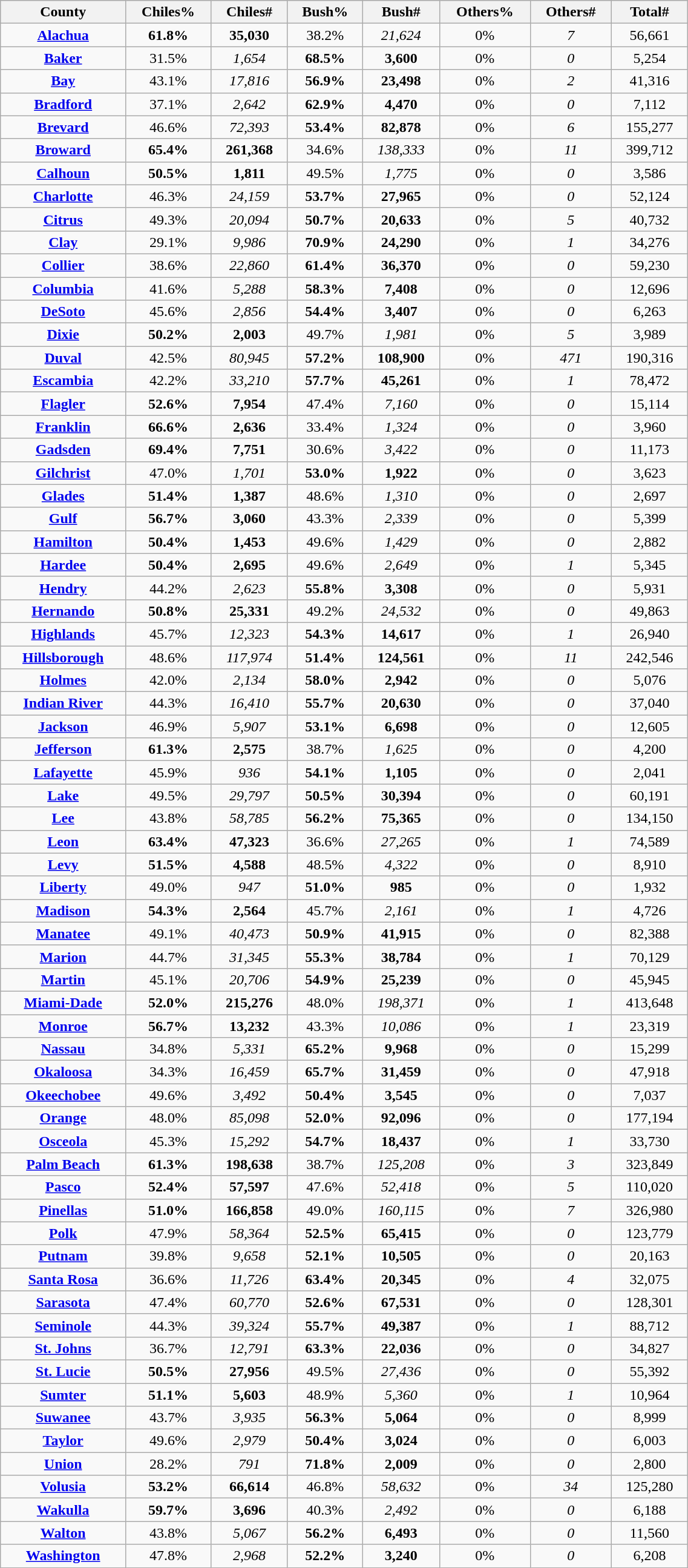<table style="width:60%;" class="wikitable sortable">
<tr style="background:lightgrey;">
<th>County</th>
<th>Chiles%</th>
<th>Chiles#</th>
<th>Bush%</th>
<th>Bush#</th>
<th>Others%</th>
<th>Others#</th>
<th>Total#</th>
</tr>
<tr>
<td align="center" ><strong><a href='#'>Alachua</a></strong></td>
<td style="text-align:center;"><strong>61.8%</strong></td>
<td style="text-align:center;"><strong>35,030</strong></td>
<td style="text-align:center;">38.2%</td>
<td style="text-align:center;"><em>21,624</em></td>
<td style="text-align:center;">0%</td>
<td style="text-align:center;"><em>7</em></td>
<td style="text-align:center;">56,661</td>
</tr>
<tr>
<td align="center" ><strong><a href='#'>Baker</a></strong></td>
<td style="text-align:center;">31.5%</td>
<td style="text-align:center;"><em>1,654</em></td>
<td style="text-align:center;"><strong>68.5%</strong></td>
<td style="text-align:center;"><strong>3,600</strong></td>
<td style="text-align:center;">0%</td>
<td style="text-align:center;"><em>0</em></td>
<td style="text-align:center;">5,254</td>
</tr>
<tr>
<td align="center" ><strong><a href='#'>Bay</a></strong></td>
<td style="text-align:center;">43.1%</td>
<td style="text-align:center;"><em>17,816</em></td>
<td style="text-align:center;"><strong>56.9%</strong></td>
<td style="text-align:center;"><strong>23,498</strong></td>
<td style="text-align:center;">0%</td>
<td style="text-align:center;"><em>2</em></td>
<td style="text-align:center;">41,316</td>
</tr>
<tr>
<td align="center" ><strong><a href='#'>Bradford</a></strong></td>
<td style="text-align:center;">37.1%</td>
<td style="text-align:center;"><em>2,642</em></td>
<td style="text-align:center;"><strong>62.9%</strong></td>
<td style="text-align:center;"><strong>4,470</strong></td>
<td style="text-align:center;">0%</td>
<td style="text-align:center;"><em>0</em></td>
<td style="text-align:center;">7,112</td>
</tr>
<tr>
<td align="center" ><strong><a href='#'>Brevard</a></strong></td>
<td style="text-align:center;">46.6%</td>
<td style="text-align:center;"><em>72,393</em></td>
<td style="text-align:center;"><strong>53.4%</strong></td>
<td style="text-align:center;"><strong>82,878</strong></td>
<td style="text-align:center;">0%</td>
<td style="text-align:center;"><em>6</em></td>
<td style="text-align:center;">155,277</td>
</tr>
<tr>
<td align="center" ><strong><a href='#'>Broward</a></strong></td>
<td style="text-align:center;"><strong>65.4%</strong></td>
<td style="text-align:center;"><strong>261,368</strong></td>
<td style="text-align:center;">34.6%</td>
<td style="text-align:center;"><em>138,333</em></td>
<td style="text-align:center;">0%</td>
<td style="text-align:center;"><em>11</em></td>
<td style="text-align:center;">399,712</td>
</tr>
<tr>
<td align="center" ><strong><a href='#'>Calhoun</a></strong></td>
<td style="text-align:center;"><strong>50.5%</strong></td>
<td style="text-align:center;"><strong>1,811</strong></td>
<td style="text-align:center;">49.5%</td>
<td style="text-align:center;"><em>1,775</em></td>
<td style="text-align:center;">0%</td>
<td style="text-align:center;"><em>0</em></td>
<td style="text-align:center;">3,586</td>
</tr>
<tr>
<td align="center" ><strong><a href='#'>Charlotte</a></strong></td>
<td style="text-align:center;">46.3%</td>
<td style="text-align:center;"><em>24,159</em></td>
<td style="text-align:center;"><strong>53.7%</strong></td>
<td style="text-align:center;"><strong>27,965</strong></td>
<td style="text-align:center;">0%</td>
<td style="text-align:center;"><em>0</em></td>
<td style="text-align:center;">52,124</td>
</tr>
<tr>
<td align="center" ><strong><a href='#'>Citrus</a></strong></td>
<td style="text-align:center;">49.3%</td>
<td style="text-align:center;"><em>20,094</em></td>
<td style="text-align:center;"><strong>50.7%</strong></td>
<td style="text-align:center;"><strong>20,633</strong></td>
<td style="text-align:center;">0%</td>
<td style="text-align:center;"><em>5</em></td>
<td style="text-align:center;">40,732</td>
</tr>
<tr>
<td align="center" ><strong><a href='#'>Clay</a></strong></td>
<td style="text-align:center;">29.1%</td>
<td style="text-align:center;"><em>9,986</em></td>
<td style="text-align:center;"><strong>70.9%</strong></td>
<td style="text-align:center;"><strong>24,290</strong></td>
<td style="text-align:center;">0%</td>
<td style="text-align:center;"><em>1</em></td>
<td style="text-align:center;">34,276</td>
</tr>
<tr>
<td align="center" ><strong><a href='#'>Collier</a></strong></td>
<td style="text-align:center;">38.6%</td>
<td style="text-align:center;"><em>22,860</em></td>
<td style="text-align:center;"><strong>61.4%</strong></td>
<td style="text-align:center;"><strong>36,370</strong></td>
<td style="text-align:center;">0%</td>
<td style="text-align:center;"><em>0</em></td>
<td style="text-align:center;">59,230</td>
</tr>
<tr>
<td align="center" ><strong><a href='#'>Columbia</a></strong></td>
<td style="text-align:center;">41.6%</td>
<td style="text-align:center;"><em>5,288</em></td>
<td style="text-align:center;"><strong>58.3%</strong></td>
<td style="text-align:center;"><strong>7,408</strong></td>
<td style="text-align:center;">0%</td>
<td style="text-align:center;"><em>0</em></td>
<td style="text-align:center;">12,696</td>
</tr>
<tr>
<td align="center" ><strong><a href='#'>DeSoto</a></strong></td>
<td style="text-align:center;">45.6%</td>
<td style="text-align:center;"><em>2,856</em></td>
<td style="text-align:center;"><strong>54.4%</strong></td>
<td style="text-align:center;"><strong>3,407</strong></td>
<td style="text-align:center;">0%</td>
<td style="text-align:center;"><em>0</em></td>
<td style="text-align:center;">6,263</td>
</tr>
<tr>
<td align="center" ><strong><a href='#'>Dixie</a></strong></td>
<td style="text-align:center;"><strong>50.2%</strong></td>
<td style="text-align:center;"><strong>2,003</strong></td>
<td style="text-align:center;">49.7%</td>
<td style="text-align:center;"><em>1,981</em></td>
<td style="text-align:center;">0%</td>
<td style="text-align:center;"><em>5</em></td>
<td style="text-align:center;">3,989</td>
</tr>
<tr>
<td align="center" ><strong><a href='#'>Duval</a></strong></td>
<td style="text-align:center;">42.5%</td>
<td style="text-align:center;"><em>80,945</em></td>
<td style="text-align:center;"><strong>57.2%</strong></td>
<td style="text-align:center;"><strong>108,900</strong></td>
<td style="text-align:center;">0%</td>
<td style="text-align:center;"><em>471</em></td>
<td style="text-align:center;">190,316</td>
</tr>
<tr>
<td align="center" ><strong><a href='#'>Escambia</a></strong></td>
<td style="text-align:center;">42.2%</td>
<td style="text-align:center;"><em>33,210</em></td>
<td style="text-align:center;"><strong>57.7%</strong></td>
<td style="text-align:center;"><strong>45,261</strong></td>
<td style="text-align:center;">0%</td>
<td style="text-align:center;"><em>1</em></td>
<td style="text-align:center;">78,472</td>
</tr>
<tr>
<td align="center" ><strong><a href='#'>Flagler</a></strong></td>
<td style="text-align:center;"><strong>52.6%</strong></td>
<td style="text-align:center;"><strong>7,954</strong></td>
<td style="text-align:center;">47.4%</td>
<td style="text-align:center;"><em>7,160</em></td>
<td style="text-align:center;">0%</td>
<td style="text-align:center;"><em>0</em></td>
<td style="text-align:center;">15,114</td>
</tr>
<tr>
<td align="center" ><strong><a href='#'>Franklin</a></strong></td>
<td style="text-align:center;"><strong>66.6%</strong></td>
<td style="text-align:center;"><strong>2,636</strong></td>
<td style="text-align:center;">33.4%</td>
<td style="text-align:center;"><em>1,324</em></td>
<td style="text-align:center;">0%</td>
<td style="text-align:center;"><em>0</em></td>
<td style="text-align:center;">3,960</td>
</tr>
<tr>
<td align="center" ><strong><a href='#'>Gadsden</a></strong></td>
<td style="text-align:center;"><strong>69.4%</strong></td>
<td style="text-align:center;"><strong>7,751</strong></td>
<td style="text-align:center;">30.6%</td>
<td style="text-align:center;"><em>3,422</em></td>
<td style="text-align:center;">0%</td>
<td style="text-align:center;"><em>0</em></td>
<td style="text-align:center;">11,173</td>
</tr>
<tr>
<td align="center" ><strong><a href='#'>Gilchrist</a></strong></td>
<td style="text-align:center;">47.0%</td>
<td style="text-align:center;"><em>1,701</em></td>
<td style="text-align:center;"><strong>53.0%</strong></td>
<td style="text-align:center;"><strong>1,922</strong></td>
<td style="text-align:center;">0%</td>
<td style="text-align:center;"><em>0</em></td>
<td style="text-align:center;">3,623</td>
</tr>
<tr>
<td align="center" ><strong><a href='#'>Glades</a></strong></td>
<td style="text-align:center;"><strong>51.4%</strong></td>
<td style="text-align:center;"><strong>1,387</strong></td>
<td style="text-align:center;">48.6%</td>
<td style="text-align:center;"><em>1,310</em></td>
<td style="text-align:center;">0%</td>
<td style="text-align:center;"><em>0</em></td>
<td style="text-align:center;">2,697</td>
</tr>
<tr>
<td align="center" ><strong><a href='#'>Gulf</a></strong></td>
<td style="text-align:center;"><strong>56.7%</strong></td>
<td style="text-align:center;"><strong>3,060</strong></td>
<td style="text-align:center;">43.3%</td>
<td style="text-align:center;"><em>2,339</em></td>
<td style="text-align:center;">0%</td>
<td style="text-align:center;"><em>0</em></td>
<td style="text-align:center;">5,399</td>
</tr>
<tr>
<td align="center" ><strong><a href='#'>Hamilton</a></strong></td>
<td style="text-align:center;"><strong>50.4%</strong></td>
<td style="text-align:center;"><strong>1,453</strong></td>
<td style="text-align:center;">49.6%</td>
<td style="text-align:center;"><em>1,429</em></td>
<td style="text-align:center;">0%</td>
<td style="text-align:center;"><em>0</em></td>
<td style="text-align:center;">2,882</td>
</tr>
<tr>
<td align="center" ><strong><a href='#'>Hardee</a></strong></td>
<td style="text-align:center;"><strong>50.4%</strong></td>
<td style="text-align:center;"><strong>2,695</strong></td>
<td style="text-align:center;">49.6%</td>
<td style="text-align:center;"><em>2,649</em></td>
<td style="text-align:center;">0%</td>
<td style="text-align:center;"><em>1</em></td>
<td style="text-align:center;">5,345</td>
</tr>
<tr>
<td align="center" ><strong><a href='#'>Hendry</a></strong></td>
<td style="text-align:center;">44.2%</td>
<td style="text-align:center;"><em>2,623</em></td>
<td style="text-align:center;"><strong>55.8%</strong></td>
<td style="text-align:center;"><strong>3,308</strong></td>
<td style="text-align:center;">0%</td>
<td style="text-align:center;"><em>0</em></td>
<td style="text-align:center;">5,931</td>
</tr>
<tr>
<td align="center" ><strong><a href='#'>Hernando</a></strong></td>
<td style="text-align:center;"><strong>50.8%</strong></td>
<td style="text-align:center;"><strong>25,331</strong></td>
<td style="text-align:center;">49.2%</td>
<td style="text-align:center;"><em>24,532</em></td>
<td style="text-align:center;">0%</td>
<td style="text-align:center;"><em>0</em></td>
<td style="text-align:center;">49,863</td>
</tr>
<tr>
<td align="center" ><strong><a href='#'>Highlands</a></strong></td>
<td style="text-align:center;">45.7%</td>
<td style="text-align:center;"><em>12,323</em></td>
<td style="text-align:center;"><strong>54.3%</strong></td>
<td style="text-align:center;"><strong>14,617</strong></td>
<td style="text-align:center;">0%</td>
<td style="text-align:center;"><em>1</em></td>
<td style="text-align:center;">26,940</td>
</tr>
<tr>
<td align="center" ><strong><a href='#'>Hillsborough</a></strong></td>
<td style="text-align:center;">48.6%</td>
<td style="text-align:center;"><em>117,974</em></td>
<td style="text-align:center;"><strong>51.4%</strong></td>
<td style="text-align:center;"><strong>124,561</strong></td>
<td style="text-align:center;">0%</td>
<td style="text-align:center;"><em>11</em></td>
<td style="text-align:center;">242,546</td>
</tr>
<tr>
<td align="center" ><strong><a href='#'>Holmes</a></strong></td>
<td style="text-align:center;">42.0%</td>
<td style="text-align:center;"><em>2,134</em></td>
<td style="text-align:center;"><strong>58.0%</strong></td>
<td style="text-align:center;"><strong>2,942</strong></td>
<td style="text-align:center;">0%</td>
<td style="text-align:center;"><em>0</em></td>
<td style="text-align:center;">5,076</td>
</tr>
<tr>
<td align="center" ><strong><a href='#'>Indian River</a></strong></td>
<td style="text-align:center;">44.3%</td>
<td style="text-align:center;"><em>16,410</em></td>
<td style="text-align:center;"><strong>55.7%</strong></td>
<td style="text-align:center;"><strong>20,630</strong></td>
<td style="text-align:center;">0%</td>
<td style="text-align:center;"><em>0</em></td>
<td style="text-align:center;">37,040</td>
</tr>
<tr>
<td align="center" ><strong><a href='#'>Jackson</a></strong></td>
<td style="text-align:center;">46.9%</td>
<td style="text-align:center;"><em>5,907</em></td>
<td style="text-align:center;"><strong>53.1%</strong></td>
<td style="text-align:center;"><strong>6,698</strong></td>
<td style="text-align:center;">0%</td>
<td style="text-align:center;"><em>0</em></td>
<td style="text-align:center;">12,605</td>
</tr>
<tr>
<td align="center" ><strong><a href='#'>Jefferson</a></strong></td>
<td style="text-align:center;"><strong>61.3%</strong></td>
<td style="text-align:center;"><strong>2,575</strong></td>
<td style="text-align:center;">38.7%</td>
<td style="text-align:center;"><em>1,625</em></td>
<td style="text-align:center;">0%</td>
<td style="text-align:center;"><em>0</em></td>
<td style="text-align:center;">4,200</td>
</tr>
<tr>
<td align="center" ><strong><a href='#'>Lafayette</a></strong></td>
<td style="text-align:center;">45.9%</td>
<td style="text-align:center;"><em>936</em></td>
<td style="text-align:center;"><strong>54.1%</strong></td>
<td style="text-align:center;"><strong>1,105</strong></td>
<td style="text-align:center;">0%</td>
<td style="text-align:center;"><em>0</em></td>
<td style="text-align:center;">2,041</td>
</tr>
<tr>
<td align="center" ><strong><a href='#'>Lake</a></strong></td>
<td style="text-align:center;">49.5%</td>
<td style="text-align:center;"><em>29,797</em></td>
<td style="text-align:center;"><strong>50.5%</strong></td>
<td style="text-align:center;"><strong>30,394</strong></td>
<td style="text-align:center;">0%</td>
<td style="text-align:center;"><em>0</em></td>
<td style="text-align:center;">60,191</td>
</tr>
<tr>
<td align="center" ><strong><a href='#'>Lee</a></strong></td>
<td style="text-align:center;">43.8%</td>
<td style="text-align:center;"><em>58,785</em></td>
<td style="text-align:center;"><strong>56.2%</strong></td>
<td style="text-align:center;"><strong>75,365</strong></td>
<td style="text-align:center;">0%</td>
<td style="text-align:center;"><em>0</em></td>
<td style="text-align:center;">134,150</td>
</tr>
<tr>
<td align="center" ><strong><a href='#'>Leon</a></strong></td>
<td style="text-align:center;"><strong>63.4%</strong></td>
<td style="text-align:center;"><strong>47,323</strong></td>
<td style="text-align:center;">36.6%</td>
<td style="text-align:center;"><em>27,265</em></td>
<td style="text-align:center;">0%</td>
<td style="text-align:center;"><em>1</em></td>
<td style="text-align:center;">74,589</td>
</tr>
<tr>
<td align="center" ><strong><a href='#'>Levy</a></strong></td>
<td style="text-align:center;"><strong>51.5%</strong></td>
<td style="text-align:center;"><strong>4,588</strong></td>
<td style="text-align:center;">48.5%</td>
<td style="text-align:center;"><em>4,322</em></td>
<td style="text-align:center;">0%</td>
<td style="text-align:center;"><em>0</em></td>
<td style="text-align:center;">8,910</td>
</tr>
<tr>
<td align="center" ><strong><a href='#'>Liberty</a></strong></td>
<td style="text-align:center;">49.0%</td>
<td style="text-align:center;"><em>947</em></td>
<td style="text-align:center;"><strong>51.0%</strong></td>
<td style="text-align:center;"><strong>985</strong></td>
<td style="text-align:center;">0%</td>
<td style="text-align:center;"><em>0</em></td>
<td style="text-align:center;">1,932</td>
</tr>
<tr>
<td align="center" ><strong><a href='#'>Madison</a></strong></td>
<td style="text-align:center;"><strong>54.3%</strong></td>
<td style="text-align:center;"><strong>2,564</strong></td>
<td style="text-align:center;">45.7%</td>
<td style="text-align:center;"><em>2,161</em></td>
<td style="text-align:center;">0%</td>
<td style="text-align:center;"><em>1</em></td>
<td style="text-align:center;">4,726</td>
</tr>
<tr>
<td align="center" ><strong><a href='#'>Manatee</a></strong></td>
<td style="text-align:center;">49.1%</td>
<td style="text-align:center;"><em>40,473</em></td>
<td style="text-align:center;"><strong>50.9%</strong></td>
<td style="text-align:center;"><strong>41,915</strong></td>
<td style="text-align:center;">0%</td>
<td style="text-align:center;"><em>0</em></td>
<td style="text-align:center;">82,388</td>
</tr>
<tr>
<td align="center" ><strong><a href='#'>Marion</a></strong></td>
<td style="text-align:center;">44.7%</td>
<td style="text-align:center;"><em>31,345</em></td>
<td style="text-align:center;"><strong>55.3%</strong></td>
<td style="text-align:center;"><strong>38,784</strong></td>
<td style="text-align:center;">0%</td>
<td style="text-align:center;"><em>1</em></td>
<td style="text-align:center;">70,129</td>
</tr>
<tr>
<td align="center" ><strong><a href='#'>Martin</a></strong></td>
<td style="text-align:center;">45.1%</td>
<td style="text-align:center;"><em>20,706</em></td>
<td style="text-align:center;"><strong>54.9%</strong></td>
<td style="text-align:center;"><strong>25,239</strong></td>
<td style="text-align:center;">0%</td>
<td style="text-align:center;"><em>0</em></td>
<td style="text-align:center;">45,945</td>
</tr>
<tr>
<td align="center" ><strong><a href='#'>Miami-Dade</a></strong></td>
<td style="text-align:center;"><strong>52.0%</strong></td>
<td style="text-align:center;"><strong>215,276</strong></td>
<td style="text-align:center;">48.0%</td>
<td style="text-align:center;"><em>198,371</em></td>
<td style="text-align:center;">0%</td>
<td style="text-align:center;"><em>1</em></td>
<td style="text-align:center;">413,648</td>
</tr>
<tr>
<td align="center" ><strong><a href='#'>Monroe</a></strong></td>
<td style="text-align:center;"><strong>56.7%</strong></td>
<td style="text-align:center;"><strong>13,232</strong></td>
<td style="text-align:center;">43.3%</td>
<td style="text-align:center;"><em>10,086</em></td>
<td style="text-align:center;">0%</td>
<td style="text-align:center;"><em>1</em></td>
<td style="text-align:center;">23,319</td>
</tr>
<tr>
<td align="center" ><strong><a href='#'>Nassau</a></strong></td>
<td style="text-align:center;">34.8%</td>
<td style="text-align:center;"><em>5,331</em></td>
<td style="text-align:center;"><strong>65.2%</strong></td>
<td style="text-align:center;"><strong>9,968</strong></td>
<td style="text-align:center;">0%</td>
<td style="text-align:center;"><em>0</em></td>
<td style="text-align:center;">15,299</td>
</tr>
<tr>
<td align="center" ><strong><a href='#'>Okaloosa</a></strong></td>
<td style="text-align:center;">34.3%</td>
<td style="text-align:center;"><em>16,459</em></td>
<td style="text-align:center;"><strong>65.7%</strong></td>
<td style="text-align:center;"><strong>31,459</strong></td>
<td style="text-align:center;">0%</td>
<td style="text-align:center;"><em>0</em></td>
<td style="text-align:center;">47,918</td>
</tr>
<tr>
<td align="center" ><strong><a href='#'>Okeechobee</a></strong></td>
<td style="text-align:center;">49.6%</td>
<td style="text-align:center;"><em>3,492</em></td>
<td style="text-align:center;"><strong>50.4%</strong></td>
<td style="text-align:center;"><strong>3,545</strong></td>
<td style="text-align:center;">0%</td>
<td style="text-align:center;"><em>0</em></td>
<td style="text-align:center;">7,037</td>
</tr>
<tr>
<td align="center" ><strong><a href='#'>Orange</a></strong></td>
<td style="text-align:center;">48.0%</td>
<td style="text-align:center;"><em>85,098</em></td>
<td style="text-align:center;"><strong>52.0%</strong></td>
<td style="text-align:center;"><strong>92,096</strong></td>
<td style="text-align:center;">0%</td>
<td style="text-align:center;"><em>0</em></td>
<td style="text-align:center;">177,194</td>
</tr>
<tr>
<td align="center" ><strong><a href='#'>Osceola</a></strong></td>
<td style="text-align:center;">45.3%</td>
<td style="text-align:center;"><em>15,292</em></td>
<td style="text-align:center;"><strong>54.7%</strong></td>
<td style="text-align:center;"><strong>18,437</strong></td>
<td style="text-align:center;">0%</td>
<td style="text-align:center;"><em>1</em></td>
<td style="text-align:center;">33,730</td>
</tr>
<tr>
<td align="center" ><strong><a href='#'>Palm Beach</a></strong></td>
<td style="text-align:center;"><strong>61.3%</strong></td>
<td style="text-align:center;"><strong>198,638</strong></td>
<td style="text-align:center;">38.7%</td>
<td style="text-align:center;"><em>125,208</em></td>
<td style="text-align:center;">0%</td>
<td style="text-align:center;"><em>3</em></td>
<td style="text-align:center;">323,849</td>
</tr>
<tr>
<td align="center" ><strong><a href='#'>Pasco</a></strong></td>
<td style="text-align:center;"><strong>52.4%</strong></td>
<td style="text-align:center;"><strong>57,597</strong></td>
<td style="text-align:center;">47.6%</td>
<td style="text-align:center;"><em>52,418</em></td>
<td style="text-align:center;">0%</td>
<td style="text-align:center;"><em>5</em></td>
<td style="text-align:center;">110,020</td>
</tr>
<tr>
<td align="center" ><strong><a href='#'>Pinellas</a></strong></td>
<td style="text-align:center;"><strong>51.0%</strong></td>
<td style="text-align:center;"><strong>166,858</strong></td>
<td style="text-align:center;">49.0%</td>
<td style="text-align:center;"><em>160,115</em></td>
<td style="text-align:center;">0%</td>
<td style="text-align:center;"><em>7</em></td>
<td style="text-align:center;">326,980</td>
</tr>
<tr>
<td align="center" ><strong><a href='#'>Polk</a></strong></td>
<td style="text-align:center;">47.9%</td>
<td style="text-align:center;"><em>58,364</em></td>
<td style="text-align:center;"><strong>52.5%</strong></td>
<td style="text-align:center;"><strong>65,415</strong></td>
<td style="text-align:center;">0%</td>
<td style="text-align:center;"><em>0</em></td>
<td style="text-align:center;">123,779</td>
</tr>
<tr>
<td align="center" ><strong><a href='#'>Putnam</a></strong></td>
<td style="text-align:center;">39.8%</td>
<td style="text-align:center;"><em>9,658</em></td>
<td style="text-align:center;"><strong>52.1%</strong></td>
<td style="text-align:center;"><strong>10,505</strong></td>
<td style="text-align:center;">0%</td>
<td style="text-align:center;"><em>0</em></td>
<td style="text-align:center;">20,163</td>
</tr>
<tr>
<td align="center" ><strong><a href='#'>Santa Rosa</a></strong></td>
<td style="text-align:center;">36.6%</td>
<td style="text-align:center;"><em>11,726</em></td>
<td style="text-align:center;"><strong>63.4%</strong></td>
<td style="text-align:center;"><strong>20,345</strong></td>
<td style="text-align:center;">0%</td>
<td style="text-align:center;"><em>4</em></td>
<td style="text-align:center;">32,075</td>
</tr>
<tr>
<td align="center" ><strong><a href='#'>Sarasota</a></strong></td>
<td style="text-align:center;">47.4%</td>
<td style="text-align:center;"><em>60,770</em></td>
<td style="text-align:center;"><strong>52.6%</strong></td>
<td style="text-align:center;"><strong>67,531</strong></td>
<td style="text-align:center;">0%</td>
<td style="text-align:center;"><em>0</em></td>
<td style="text-align:center;">128,301</td>
</tr>
<tr>
<td align="center" ><strong><a href='#'>Seminole</a></strong></td>
<td style="text-align:center;">44.3%</td>
<td style="text-align:center;"><em>39,324</em></td>
<td style="text-align:center;"><strong>55.7%</strong></td>
<td style="text-align:center;"><strong>49,387</strong></td>
<td style="text-align:center;">0%</td>
<td style="text-align:center;"><em>1</em></td>
<td style="text-align:center;">88,712</td>
</tr>
<tr>
<td align="center" ><strong><a href='#'>St. Johns</a></strong></td>
<td style="text-align:center;">36.7%</td>
<td style="text-align:center;"><em>12,791</em></td>
<td style="text-align:center;"><strong>63.3%</strong></td>
<td style="text-align:center;"><strong>22,036</strong></td>
<td style="text-align:center;">0%</td>
<td style="text-align:center;"><em>0</em></td>
<td style="text-align:center;">34,827</td>
</tr>
<tr>
<td align="center" ><strong><a href='#'>St. Lucie</a></strong></td>
<td style="text-align:center;"><strong>50.5%</strong></td>
<td style="text-align:center;"><strong>27,956</strong></td>
<td style="text-align:center;">49.5%</td>
<td style="text-align:center;"><em>27,436</em></td>
<td style="text-align:center;">0%</td>
<td style="text-align:center;"><em>0</em></td>
<td style="text-align:center;">55,392</td>
</tr>
<tr>
<td align="center" ><strong><a href='#'>Sumter</a></strong></td>
<td style="text-align:center;"><strong>51.1%</strong></td>
<td style="text-align:center;"><strong>5,603</strong></td>
<td style="text-align:center;">48.9%</td>
<td style="text-align:center;"><em>5,360</em></td>
<td style="text-align:center;">0%</td>
<td style="text-align:center;"><em>1</em></td>
<td style="text-align:center;">10,964</td>
</tr>
<tr>
<td align="center" ><strong><a href='#'>Suwanee</a></strong></td>
<td style="text-align:center;">43.7%</td>
<td style="text-align:center;"><em>3,935</em></td>
<td style="text-align:center;"><strong>56.3%</strong></td>
<td style="text-align:center;"><strong>5,064</strong></td>
<td style="text-align:center;">0%</td>
<td style="text-align:center;"><em>0</em></td>
<td style="text-align:center;">8,999</td>
</tr>
<tr>
<td align="center" ><strong><a href='#'>Taylor</a></strong></td>
<td style="text-align:center;">49.6%</td>
<td style="text-align:center;"><em>2,979</em></td>
<td style="text-align:center;"><strong>50.4%</strong></td>
<td style="text-align:center;"><strong>3,024</strong></td>
<td style="text-align:center;">0%</td>
<td style="text-align:center;"><em>0</em></td>
<td style="text-align:center;">6,003</td>
</tr>
<tr>
<td align="center" ><strong><a href='#'>Union</a></strong></td>
<td style="text-align:center;">28.2%</td>
<td style="text-align:center;"><em>791</em></td>
<td style="text-align:center;"><strong>71.8%</strong></td>
<td style="text-align:center;"><strong>2,009</strong></td>
<td style="text-align:center;">0%</td>
<td style="text-align:center;"><em>0</em></td>
<td style="text-align:center;">2,800</td>
</tr>
<tr>
<td align="center" ><strong><a href='#'>Volusia</a></strong></td>
<td style="text-align:center;"><strong>53.2%</strong></td>
<td style="text-align:center;"><strong>66,614</strong></td>
<td style="text-align:center;">46.8%</td>
<td style="text-align:center;"><em>58,632</em></td>
<td style="text-align:center;">0%</td>
<td style="text-align:center;"><em>34</em></td>
<td style="text-align:center;">125,280</td>
</tr>
<tr>
<td align="center" ><strong><a href='#'>Wakulla</a></strong></td>
<td style="text-align:center;"><strong>59.7%</strong></td>
<td style="text-align:center;"><strong>3,696</strong></td>
<td style="text-align:center;">40.3%</td>
<td style="text-align:center;"><em>2,492</em></td>
<td style="text-align:center;">0%</td>
<td style="text-align:center;"><em>0</em></td>
<td style="text-align:center;">6,188</td>
</tr>
<tr>
<td align="center" ><strong><a href='#'>Walton</a></strong></td>
<td style="text-align:center;">43.8%</td>
<td style="text-align:center;"><em>5,067</em></td>
<td style="text-align:center;"><strong>56.2%</strong></td>
<td style="text-align:center;"><strong>6,493</strong></td>
<td style="text-align:center;">0%</td>
<td style="text-align:center;"><em>0</em></td>
<td style="text-align:center;">11,560</td>
</tr>
<tr>
<td align="center" ><strong><a href='#'>Washington</a></strong></td>
<td style="text-align:center;">47.8%</td>
<td style="text-align:center;"><em>2,968</em></td>
<td style="text-align:center;"><strong>52.2%</strong></td>
<td style="text-align:center;"><strong>3,240</strong></td>
<td style="text-align:center;">0%</td>
<td style="text-align:center;"><em>0</em></td>
<td style="text-align:center;">6,208</td>
</tr>
</table>
